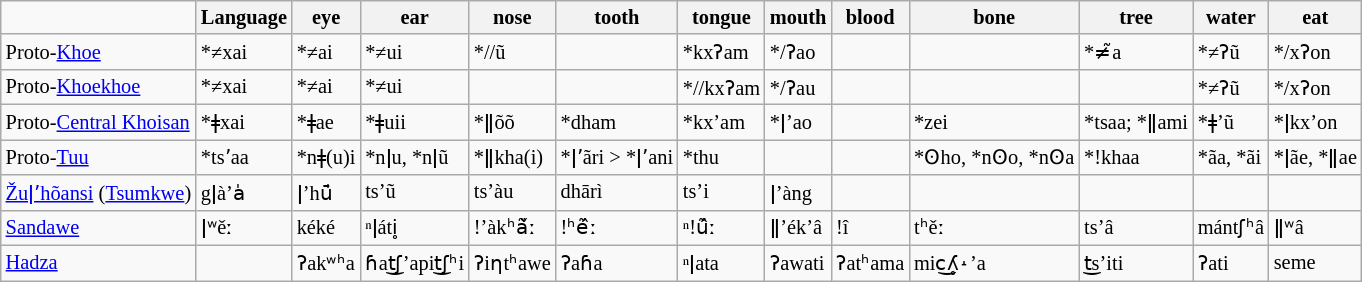<table class="wikitable sortable"  style="font-size: 85%">
<tr>
<td></td>
<th>Language</th>
<th>eye</th>
<th>ear</th>
<th>nose</th>
<th>tooth</th>
<th>tongue</th>
<th>mouth</th>
<th>blood</th>
<th>bone</th>
<th>tree</th>
<th>water</th>
<th>eat</th>
</tr>
<tr>
<td>Proto-<a href='#'>Khoe</a></td>
<td>*≠xai</td>
<td>*≠ai</td>
<td>*≠ui</td>
<td>*//ũ</td>
<td></td>
<td>*kxʔam</td>
<td>*/ʔao</td>
<td></td>
<td></td>
<td>*≠̃a</td>
<td>*≠ʔũ</td>
<td>*/xʔon</td>
</tr>
<tr>
<td>Proto-<a href='#'>Khoekhoe</a></td>
<td>*≠xai</td>
<td>*≠ai</td>
<td>*≠ui</td>
<td></td>
<td></td>
<td>*//kxʔam</td>
<td>*/ʔau</td>
<td></td>
<td></td>
<td></td>
<td>*≠ʔũ</td>
<td>*/xʔon</td>
</tr>
<tr>
<td>Proto-<a href='#'>Central Khoisan</a></td>
<td>*ǂxai</td>
<td>*ǂae</td>
<td>*ǂuii</td>
<td>*ǁõõ</td>
<td>*dham</td>
<td>*kx’am</td>
<td>*ǀ’ao</td>
<td></td>
<td>*zei</td>
<td>*tsaa; *ǁami</td>
<td>*ǂ’ũ</td>
<td>*ǀkx’on</td>
</tr>
<tr>
<td>Proto-<a href='#'>Tuu</a></td>
<td>*tsʼaa</td>
<td>*nǂ(u)i</td>
<td>*nǀu, *nǀũ</td>
<td>*ǁkha(i)</td>
<td>*ǀʼãri > *ǀʼani</td>
<td>*thu</td>
<td></td>
<td></td>
<td>*ʘho, *nʘo, *nʘa</td>
<td>*!khaa</td>
<td>*ãa, *ãi</td>
<td>*ǀãe, *ǁae</td>
</tr>
<tr>
<td><a href='#'>Žuǀʼhõansi</a> (<a href='#'>Tsumkwe</a>)</td>
<td>gǀà’a̍</td>
<td>ǀ’hū̍</td>
<td>ts’ũ</td>
<td>ts’àu</td>
<td>dhārì</td>
<td>ts’i</td>
<td>ǀ’àng</td>
<td></td>
<td></td>
<td></td>
<td></td>
<td></td>
</tr>
<tr>
<td><a href='#'>Sandawe</a></td>
<td>ǀʷěː</td>
<td>kéké</td>
<td>ⁿǀáti̥</td>
<td>!’àkʰã̌ː</td>
<td>!ʰẽ̂ː</td>
<td>ⁿ!ũ̂ː</td>
<td>ǁ’ék’â</td>
<td>!î</td>
<td>tʰěː</td>
<td>ts’â</td>
<td>mántʃʰâ</td>
<td>ǁʷâ</td>
</tr>
<tr>
<td><a href='#'>Hadza</a></td>
<td></td>
<td>ʔakʷʰa</td>
<td>ɦat͜ʃ’apit͜ʃʰi</td>
<td>ʔiƞtʰawe</td>
<td>ʔaɦa</td>
<td>ⁿǀata</td>
<td>ʔawati</td>
<td>ʔatʰama</td>
<td>mic͜ʎ̥˔’a</td>
<td>t͜s’iti</td>
<td>ʔati</td>
<td>seme</td>
</tr>
</table>
